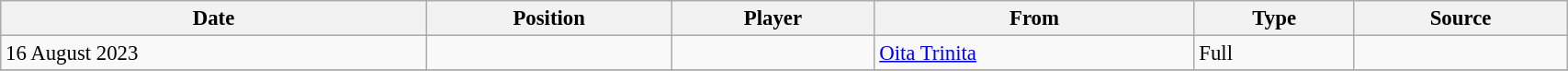<table class="wikitable sortable" style="width:90%; text-align:center; font-size:95%; text-align:left;">
<tr>
<th>Date</th>
<th>Position</th>
<th>Player</th>
<th>From</th>
<th>Type</th>
<th>Source</th>
</tr>
<tr>
<td>16 August 2023</td>
<td></td>
<td></td>
<td> <a href='#'>Oita Trinita</a></td>
<td>Full</td>
<td></td>
</tr>
<tr>
</tr>
</table>
